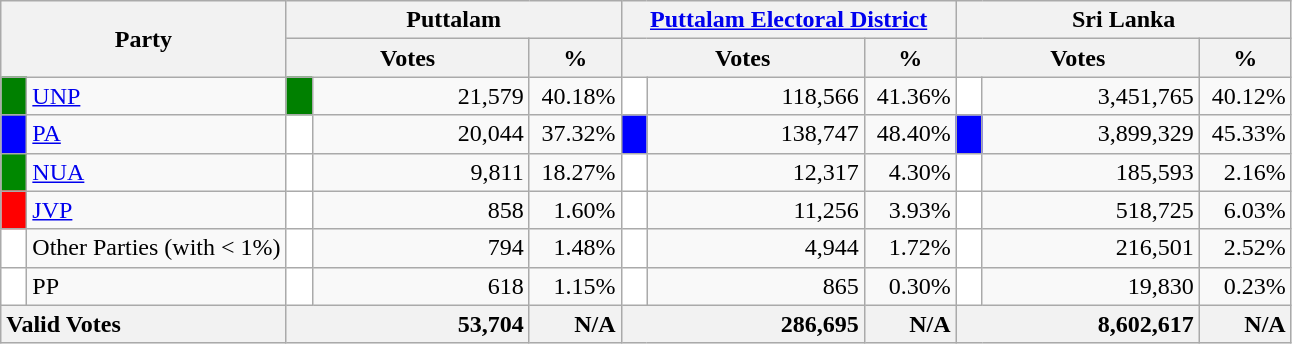<table class="wikitable">
<tr>
<th colspan="2" width="144px"rowspan="2">Party</th>
<th colspan="3" width="216px">Puttalam</th>
<th colspan="3" width="216px"><a href='#'>Puttalam Electoral District</a></th>
<th colspan="3" width="216px">Sri Lanka</th>
</tr>
<tr>
<th colspan="2" width="144px">Votes</th>
<th>%</th>
<th colspan="2" width="144px">Votes</th>
<th>%</th>
<th colspan="2" width="144px">Votes</th>
<th>%</th>
</tr>
<tr>
<td style="background-color:green;" width="10px"></td>
<td style="text-align:left;"><a href='#'>UNP</a></td>
<td style="background-color:green;" width="10px"></td>
<td style="text-align:right;">21,579</td>
<td style="text-align:right;">40.18%</td>
<td style="background-color:white;" width="10px"></td>
<td style="text-align:right;">118,566</td>
<td style="text-align:right;">41.36%</td>
<td style="background-color:white;" width="10px"></td>
<td style="text-align:right;">3,451,765</td>
<td style="text-align:right;">40.12%</td>
</tr>
<tr>
<td style="background-color:blue;" width="10px"></td>
<td style="text-align:left;"><a href='#'>PA</a></td>
<td style="background-color:white;" width="10px"></td>
<td style="text-align:right;">20,044</td>
<td style="text-align:right;">37.32%</td>
<td style="background-color:blue;" width="10px"></td>
<td style="text-align:right;">138,747</td>
<td style="text-align:right;">48.40%</td>
<td style="background-color:blue;" width="10px"></td>
<td style="text-align:right;">3,899,329</td>
<td style="text-align:right;">45.33%</td>
</tr>
<tr>
<td style="background-color:#008800;" width="10px"></td>
<td style="text-align:left;"><a href='#'>NUA</a></td>
<td style="background-color:white;" width="10px"></td>
<td style="text-align:right;">9,811</td>
<td style="text-align:right;">18.27%</td>
<td style="background-color:white;" width="10px"></td>
<td style="text-align:right;">12,317</td>
<td style="text-align:right;">4.30%</td>
<td style="background-color:white;" width="10px"></td>
<td style="text-align:right;">185,593</td>
<td style="text-align:right;">2.16%</td>
</tr>
<tr>
<td style="background-color:red;" width="10px"></td>
<td style="text-align:left;"><a href='#'>JVP</a></td>
<td style="background-color:white;" width="10px"></td>
<td style="text-align:right;">858</td>
<td style="text-align:right;">1.60%</td>
<td style="background-color:white;" width="10px"></td>
<td style="text-align:right;">11,256</td>
<td style="text-align:right;">3.93%</td>
<td style="background-color:white;" width="10px"></td>
<td style="text-align:right;">518,725</td>
<td style="text-align:right;">6.03%</td>
</tr>
<tr>
<td style="background-color:white;" width="10px"></td>
<td style="text-align:left;">Other Parties (with < 1%)</td>
<td style="background-color:white;" width="10px"></td>
<td style="text-align:right;">794</td>
<td style="text-align:right;">1.48%</td>
<td style="background-color:white;" width="10px"></td>
<td style="text-align:right;">4,944</td>
<td style="text-align:right;">1.72%</td>
<td style="background-color:white;" width="10px"></td>
<td style="text-align:right;">216,501</td>
<td style="text-align:right;">2.52%</td>
</tr>
<tr>
<td style="background-color:white;" width="10px"></td>
<td style="text-align:left;">PP</td>
<td style="background-color:white;" width="10px"></td>
<td style="text-align:right;">618</td>
<td style="text-align:right;">1.15%</td>
<td style="background-color:white;" width="10px"></td>
<td style="text-align:right;">865</td>
<td style="text-align:right;">0.30%</td>
<td style="background-color:white;" width="10px"></td>
<td style="text-align:right;">19,830</td>
<td style="text-align:right;">0.23%</td>
</tr>
<tr>
<th colspan="2" width="144px"style="text-align:left;">Valid Votes</th>
<th style="text-align:right;"colspan="2" width="144px">53,704</th>
<th style="text-align:right;">N/A</th>
<th style="text-align:right;"colspan="2" width="144px">286,695</th>
<th style="text-align:right;">N/A</th>
<th style="text-align:right;"colspan="2" width="144px">8,602,617</th>
<th style="text-align:right;">N/A</th>
</tr>
</table>
